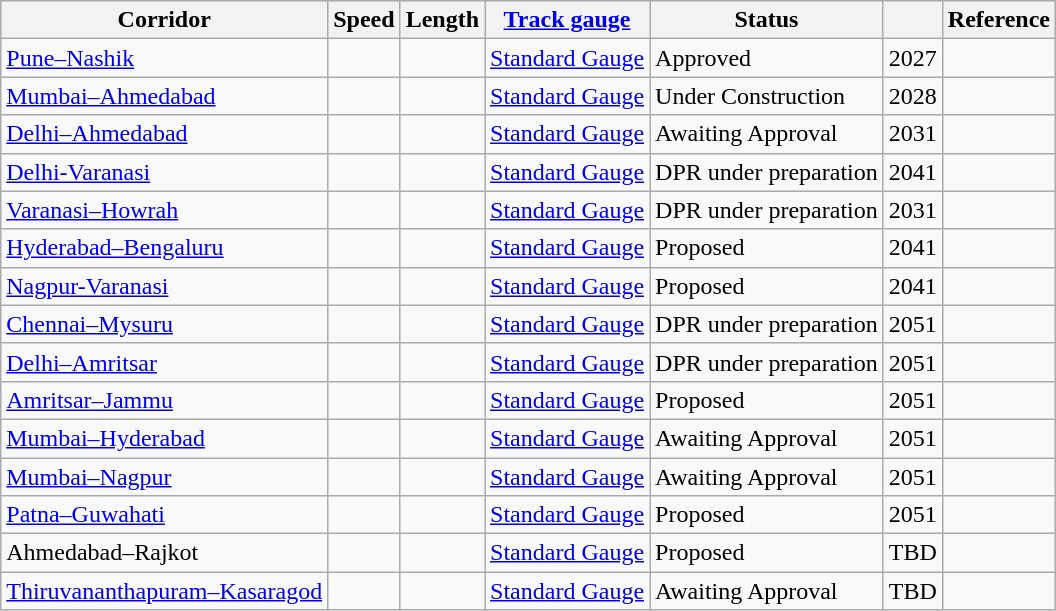<table class="sortable wikitable static-row-numbers static-row-header-hash">
<tr>
<th>Corridor</th>
<th>Speed</th>
<th>Length</th>
<th><a href='#'>Track gauge</a></th>
<th>Status</th>
<th></th>
<th>Reference</th>
</tr>
<tr>
<td><a href='#'>Pune–Nashik</a></td>
<td></td>
<td></td>
<td><a href='#'>Standard Gauge</a></td>
<td>Approved</td>
<td>2027</td>
<td></td>
</tr>
<tr>
<td><a href='#'>Mumbai–Ahmedabad</a></td>
<td></td>
<td></td>
<td><a href='#'>Standard Gauge</a></td>
<td>Under Construction</td>
<td>2028</td>
<td></td>
</tr>
<tr>
<td><a href='#'>Delhi–Ahmedabad</a></td>
<td></td>
<td></td>
<td><a href='#'>Standard Gauge</a></td>
<td>Awaiting Approval</td>
<td>2031</td>
<td></td>
</tr>
<tr>
<td><a href='#'>Delhi-Varanasi</a></td>
<td></td>
<td></td>
<td><a href='#'>Standard Gauge</a></td>
<td>DPR under preparation</td>
<td>2041</td>
<td></td>
</tr>
<tr>
<td><a href='#'>Varanasi–Howrah</a></td>
<td></td>
<td></td>
<td><a href='#'>Standard Gauge</a></td>
<td>DPR under preparation</td>
<td>2031</td>
<td></td>
</tr>
<tr>
<td><a href='#'>Hyderabad–Bengaluru</a></td>
<td></td>
<td></td>
<td><a href='#'>Standard Gauge</a></td>
<td>Proposed</td>
<td>2041</td>
<td></td>
</tr>
<tr>
<td><a href='#'>Nagpur-Varanasi</a></td>
<td></td>
<td></td>
<td><a href='#'>Standard Gauge</a></td>
<td>Proposed</td>
<td>2041</td>
<td></td>
</tr>
<tr>
<td><a href='#'>Chennai–Mysuru</a></td>
<td></td>
<td></td>
<td><a href='#'>Standard Gauge</a></td>
<td>DPR under preparation</td>
<td>2051</td>
<td></td>
</tr>
<tr>
<td><a href='#'>Delhi–Amritsar</a></td>
<td></td>
<td></td>
<td><a href='#'>Standard Gauge</a></td>
<td>DPR under preparation</td>
<td>2051</td>
<td></td>
</tr>
<tr>
<td><a href='#'>Amritsar–Jammu</a></td>
<td></td>
<td></td>
<td><a href='#'>Standard Gauge</a></td>
<td>Proposed</td>
<td>2051</td>
<td></td>
</tr>
<tr>
<td><a href='#'>Mumbai–Hyderabad</a></td>
<td></td>
<td></td>
<td><a href='#'>Standard Gauge</a></td>
<td>Awaiting Approval</td>
<td>2051</td>
<td></td>
</tr>
<tr>
<td><a href='#'>Mumbai–Nagpur</a></td>
<td></td>
<td></td>
<td><a href='#'>Standard Gauge</a></td>
<td>Awaiting Approval</td>
<td>2051</td>
<td></td>
</tr>
<tr>
<td><a href='#'>Patna–Guwahati</a></td>
<td></td>
<td></td>
<td><a href='#'>Standard Gauge</a></td>
<td>Proposed</td>
<td>2051</td>
<td></td>
</tr>
<tr>
<td>Ahmedabad–Rajkot</td>
<td></td>
<td></td>
<td><a href='#'>Standard Gauge</a></td>
<td>Proposed</td>
<td>TBD</td>
<td></td>
</tr>
<tr>
<td><a href='#'>Thiruvananthapuram–Kasaragod</a></td>
<td></td>
<td></td>
<td><a href='#'>Standard Gauge</a></td>
<td>Awaiting Approval</td>
<td>TBD</td>
<td></td>
</tr>
</table>
